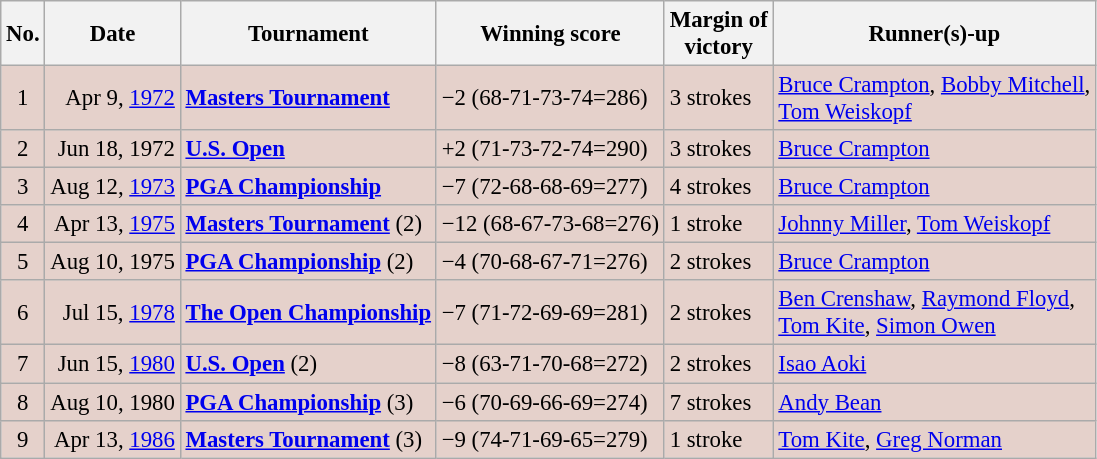<table class="wikitable" style="font-size:95%;">
<tr>
<th>No.</th>
<th>Date</th>
<th>Tournament</th>
<th>Winning score</th>
<th>Margin of<br>victory</th>
<th>Runner(s)-up</th>
</tr>
<tr style="background:#e5d1cb;">
<td align=center>1</td>
<td align=right>Apr 9, <a href='#'>1972</a></td>
<td><strong><a href='#'>Masters Tournament</a></strong></td>
<td>−2 (68-71-73-74=286)</td>
<td>3 strokes</td>
<td> <a href='#'>Bruce Crampton</a>,  <a href='#'>Bobby Mitchell</a>,<br> <a href='#'>Tom Weiskopf</a></td>
</tr>
<tr style="background:#e5d1cb;">
<td align=center>2</td>
<td align=right>Jun 18, 1972</td>
<td><strong><a href='#'>U.S. Open</a></strong></td>
<td>+2 (71-73-72-74=290)</td>
<td>3 strokes</td>
<td> <a href='#'>Bruce Crampton</a></td>
</tr>
<tr style="background:#e5d1cb;">
<td align=center>3</td>
<td align=right>Aug 12, <a href='#'>1973</a></td>
<td><strong><a href='#'>PGA Championship</a></strong></td>
<td>−7 (72-68-68-69=277)</td>
<td>4 strokes</td>
<td> <a href='#'>Bruce Crampton</a></td>
</tr>
<tr style="background:#e5d1cb;">
<td align=center>4</td>
<td align=right>Apr 13, <a href='#'>1975</a></td>
<td><strong><a href='#'>Masters Tournament</a></strong> (2)</td>
<td>−12 (68-67-73-68=276)</td>
<td>1 stroke</td>
<td> <a href='#'>Johnny Miller</a>,  <a href='#'>Tom Weiskopf</a></td>
</tr>
<tr style="background:#e5d1cb;">
<td align=center>5</td>
<td align=right>Aug 10, 1975</td>
<td><strong><a href='#'>PGA Championship</a></strong> (2)</td>
<td>−4 (70-68-67-71=276)</td>
<td>2 strokes</td>
<td> <a href='#'>Bruce Crampton</a></td>
</tr>
<tr style="background:#e5d1cb;">
<td align=center>6</td>
<td align=right>Jul 15, <a href='#'>1978</a></td>
<td><strong><a href='#'>The Open Championship</a></strong></td>
<td>−7 (71-72-69-69=281)</td>
<td>2 strokes</td>
<td> <a href='#'>Ben Crenshaw</a>,  <a href='#'>Raymond Floyd</a>,<br> <a href='#'>Tom Kite</a>,  <a href='#'>Simon Owen</a></td>
</tr>
<tr style="background:#e5d1cb;">
<td align=center>7</td>
<td align=right>Jun 15, <a href='#'>1980</a></td>
<td><strong><a href='#'>U.S. Open</a></strong> (2)</td>
<td>−8 (63-71-70-68=272)</td>
<td>2 strokes</td>
<td> <a href='#'>Isao Aoki</a></td>
</tr>
<tr style="background:#e5d1cb;">
<td align=center>8</td>
<td align=right>Aug 10, 1980</td>
<td><strong><a href='#'>PGA Championship</a></strong> (3)</td>
<td>−6 (70-69-66-69=274)</td>
<td>7 strokes</td>
<td> <a href='#'>Andy Bean</a></td>
</tr>
<tr style="background:#e5d1cb;">
<td align=center>9</td>
<td align=right>Apr 13, <a href='#'>1986</a></td>
<td><strong><a href='#'>Masters Tournament</a></strong> (3)</td>
<td>−9 (74-71-69-65=279)</td>
<td>1 stroke</td>
<td> <a href='#'>Tom Kite</a>,  <a href='#'>Greg Norman</a></td>
</tr>
</table>
